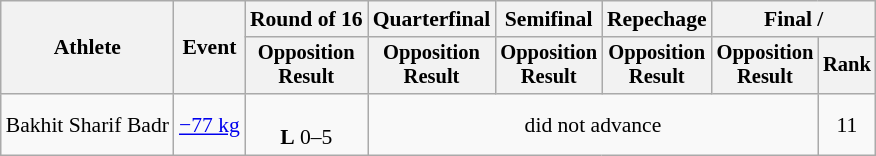<table class=wikitable style=font-size:90%;text-align:center>
<tr>
<th rowspan=2>Athlete</th>
<th rowspan=2>Event</th>
<th>Round of 16</th>
<th>Quarterfinal</th>
<th>Semifinal</th>
<th>Repechage</th>
<th colspan=2>Final / </th>
</tr>
<tr style="font-size: 95%">
<th>Opposition<br>Result</th>
<th>Opposition<br>Result</th>
<th>Opposition<br>Result</th>
<th>Opposition<br>Result</th>
<th>Opposition<br>Result</th>
<th>Rank</th>
</tr>
<tr>
<td align=left>Bakhit Sharif Badr</td>
<td align=left><a href='#'>−77 kg</a></td>
<td><br><strong>L</strong> 0–5</td>
<td colspan=4>did not advance</td>
<td>11</td>
</tr>
</table>
